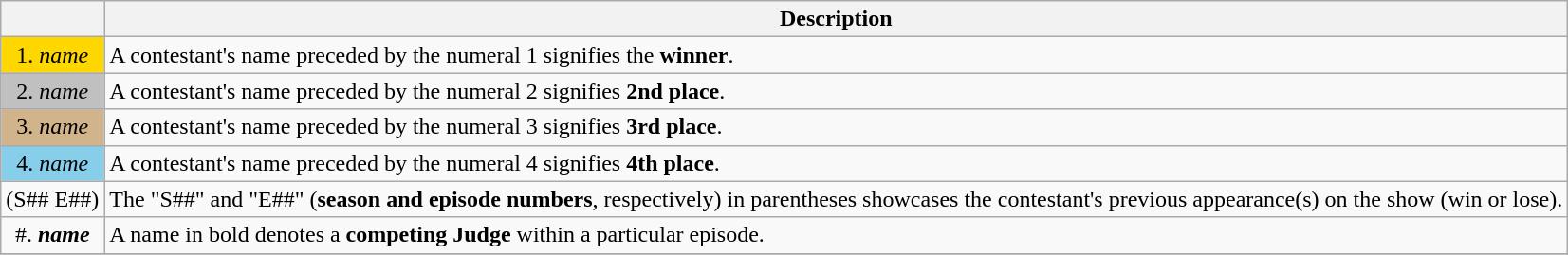<table class="wikitable plainrowheaders" style="text-align:center;">
<tr>
<th></th>
<th>Description</th>
</tr>
<tr>
<td style="background:gold;">1. <em>name</em></td>
<td style="text-align:left;">A contestant's name preceded by the numeral 1 signifies the <strong>winner</strong>.</td>
</tr>
<tr>
<td style="background:silver;">2. <em>name</em></td>
<td style="text-align:left;">A contestant's name preceded by the numeral 2 signifies <strong>2nd place</strong>.</td>
</tr>
<tr>
<td style="background:tan;">3. <em>name</em></td>
<td style="text-align:left;">A contestant's name preceded by the numeral 3 signifies <strong>3rd place</strong>.</td>
</tr>
<tr>
<td style="background:skyblue;">4. <em>name</em></td>
<td style="text-align:left;">A contestant's name preceded by the numeral 4 signifies <strong>4th place</strong>.</td>
</tr>
<tr>
<td>(S## E##)</td>
<td style="text-align:left;">The "S##" and "E##" (<strong>season and episode numbers</strong>, respectively) in parentheses showcases the contestant's previous appearance(s) on the show (win or lose).</td>
</tr>
<tr>
<td>#. <strong><em>name</em></strong></td>
<td style="text-align:left;">A name in bold denotes a <strong>competing Judge</strong> within a particular episode.</td>
</tr>
<tr>
</tr>
</table>
